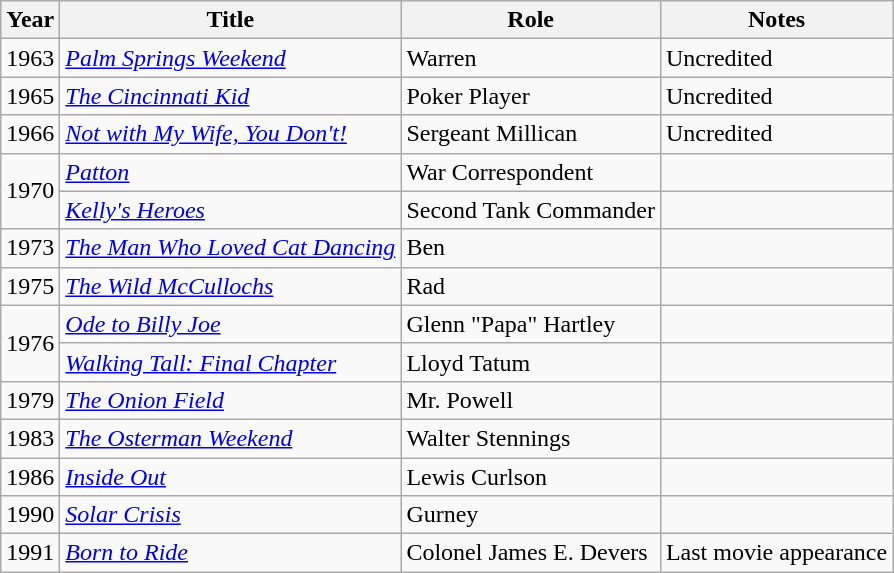<table class="wikitable">
<tr>
<th>Year</th>
<th>Title</th>
<th>Role</th>
<th>Notes</th>
</tr>
<tr>
<td>1963</td>
<td><em><a href='#'>Palm Springs Weekend</a></em></td>
<td>Warren</td>
<td>Uncredited</td>
</tr>
<tr>
<td>1965</td>
<td><em><a href='#'>The Cincinnati Kid</a></em></td>
<td>Poker Player</td>
<td>Uncredited</td>
</tr>
<tr>
<td>1966</td>
<td><em><a href='#'>Not with My Wife, You Don't!</a></em></td>
<td>Sergeant Millican</td>
<td>Uncredited</td>
</tr>
<tr>
<td rowspan=2>1970</td>
<td><em><a href='#'>Patton</a></em></td>
<td>War Correspondent</td>
<td></td>
</tr>
<tr>
<td><em><a href='#'>Kelly's Heroes</a></em></td>
<td>Second Tank Commander</td>
<td></td>
</tr>
<tr>
<td>1973</td>
<td><em><a href='#'>The Man Who Loved Cat Dancing</a></em></td>
<td>Ben</td>
<td></td>
</tr>
<tr>
<td>1975</td>
<td><em><a href='#'>The Wild McCullochs</a></em></td>
<td>Rad</td>
<td></td>
</tr>
<tr>
<td rowspan=2>1976</td>
<td><em><a href='#'>Ode to Billy Joe</a></em></td>
<td>Glenn "Papa" Hartley</td>
<td></td>
</tr>
<tr>
<td><em><a href='#'>Walking Tall: Final Chapter</a></em></td>
<td>Lloyd Tatum</td>
<td></td>
</tr>
<tr>
<td>1979</td>
<td><em><a href='#'>The Onion Field</a></em></td>
<td>Mr. Powell</td>
<td></td>
</tr>
<tr>
<td>1983</td>
<td><em><a href='#'>The Osterman Weekend</a></em></td>
<td>Walter Stennings</td>
<td></td>
</tr>
<tr>
<td>1986</td>
<td><em><a href='#'>Inside Out</a></em></td>
<td>Lewis Curlson</td>
<td></td>
</tr>
<tr>
<td>1990</td>
<td><em><a href='#'>Solar Crisis</a></em></td>
<td>Gurney</td>
<td></td>
</tr>
<tr>
<td>1991</td>
<td><em><a href='#'>Born to Ride</a></em></td>
<td>Colonel James E. Devers</td>
<td>Last movie appearance</td>
</tr>
</table>
